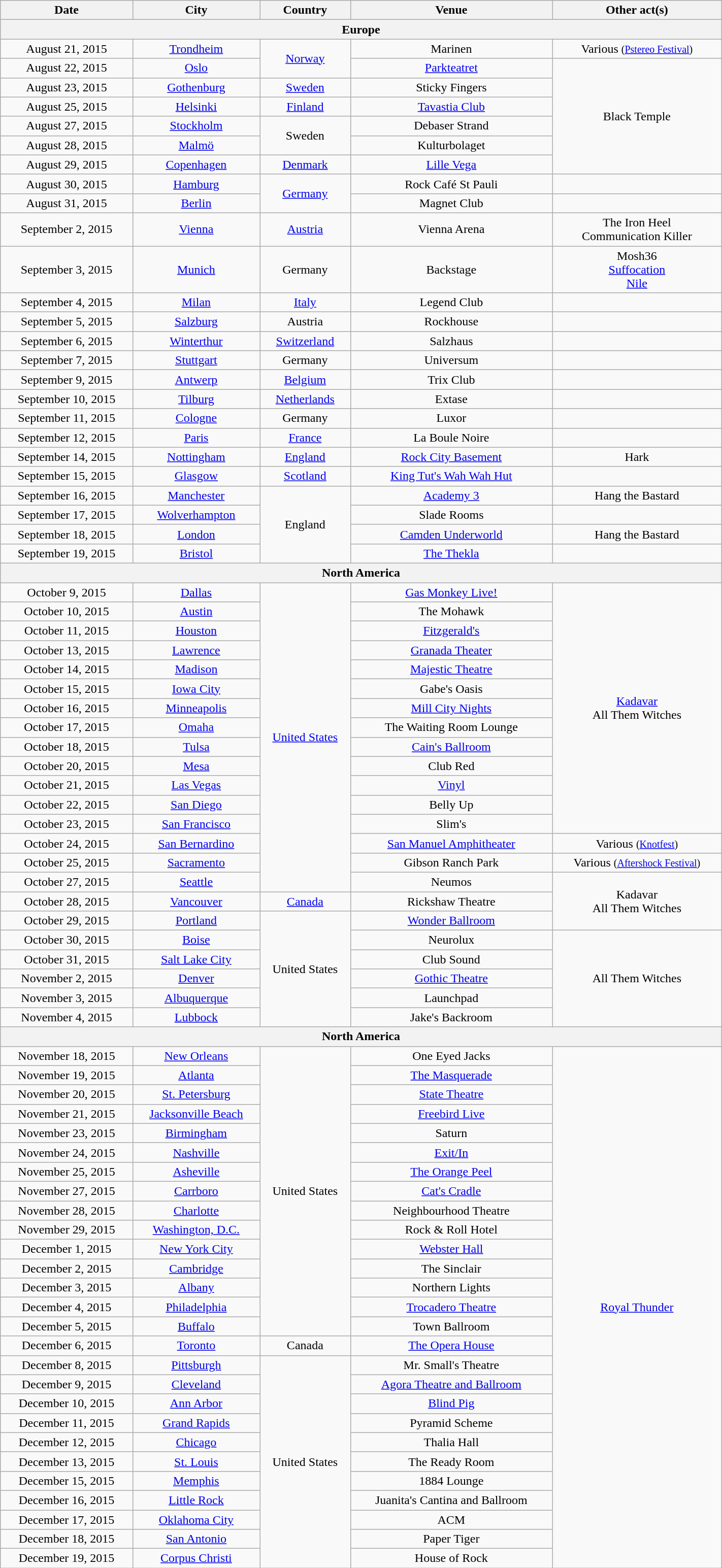<table class="wikitable" style="text-align:center;" width="75%">
<tr>
<th>Date</th>
<th>City</th>
<th>Country</th>
<th>Venue</th>
<th>Other act(s)</th>
</tr>
<tr>
<th colspan="5">Europe</th>
</tr>
<tr>
<td>August 21, 2015</td>
<td><a href='#'>Trondheim</a></td>
<td rowspan="2"><a href='#'>Norway</a></td>
<td>Marinen</td>
<td>Various <small>(<a href='#'>Pstereo Festival</a>)</small></td>
</tr>
<tr>
<td>August 22, 2015</td>
<td><a href='#'>Oslo</a></td>
<td><a href='#'>Parkteatret</a></td>
<td rowspan="6">Black Temple</td>
</tr>
<tr>
<td>August 23, 2015</td>
<td><a href='#'>Gothenburg</a></td>
<td><a href='#'>Sweden</a></td>
<td>Sticky Fingers</td>
</tr>
<tr>
<td>August 25, 2015</td>
<td><a href='#'>Helsinki</a></td>
<td><a href='#'>Finland</a></td>
<td><a href='#'>Tavastia Club</a></td>
</tr>
<tr>
<td>August 27, 2015</td>
<td><a href='#'>Stockholm</a></td>
<td rowspan="2">Sweden</td>
<td>Debaser Strand</td>
</tr>
<tr>
<td>August 28, 2015</td>
<td><a href='#'>Malmö</a></td>
<td>Kulturbolaget</td>
</tr>
<tr>
<td>August 29, 2015</td>
<td><a href='#'>Copenhagen</a></td>
<td><a href='#'>Denmark</a></td>
<td><a href='#'>Lille Vega</a></td>
</tr>
<tr>
<td>August 30, 2015</td>
<td><a href='#'>Hamburg</a></td>
<td rowspan="2"><a href='#'>Germany</a></td>
<td>Rock Café St Pauli</td>
<td></td>
</tr>
<tr>
<td>August 31, 2015</td>
<td><a href='#'>Berlin</a></td>
<td>Magnet Club</td>
<td></td>
</tr>
<tr>
<td>September 2, 2015</td>
<td><a href='#'>Vienna</a></td>
<td><a href='#'>Austria</a></td>
<td>Vienna Arena</td>
<td>The Iron Heel<br>Communication Killer</td>
</tr>
<tr>
<td>September 3, 2015</td>
<td><a href='#'>Munich</a></td>
<td>Germany</td>
<td>Backstage</td>
<td>Mosh36<br><a href='#'>Suffocation</a><br><a href='#'>Nile</a></td>
</tr>
<tr>
<td>September 4, 2015</td>
<td><a href='#'>Milan</a></td>
<td><a href='#'>Italy</a></td>
<td>Legend Club</td>
<td></td>
</tr>
<tr>
<td>September 5, 2015</td>
<td><a href='#'>Salzburg</a></td>
<td>Austria</td>
<td>Rockhouse</td>
<td></td>
</tr>
<tr>
<td>September 6, 2015</td>
<td><a href='#'>Winterthur</a></td>
<td><a href='#'>Switzerland</a></td>
<td>Salzhaus</td>
<td></td>
</tr>
<tr>
<td>September 7, 2015</td>
<td><a href='#'>Stuttgart</a></td>
<td>Germany</td>
<td>Universum</td>
<td></td>
</tr>
<tr>
<td>September 9, 2015</td>
<td><a href='#'>Antwerp</a></td>
<td><a href='#'>Belgium</a></td>
<td>Trix Club</td>
<td></td>
</tr>
<tr>
<td>September 10, 2015</td>
<td><a href='#'>Tilburg</a></td>
<td><a href='#'>Netherlands</a></td>
<td>Extase</td>
<td></td>
</tr>
<tr>
<td>September 11, 2015</td>
<td><a href='#'>Cologne</a></td>
<td>Germany</td>
<td>Luxor</td>
<td></td>
</tr>
<tr>
<td>September 12, 2015</td>
<td><a href='#'>Paris</a></td>
<td><a href='#'>France</a></td>
<td>La Boule Noire</td>
<td></td>
</tr>
<tr>
<td>September 14, 2015</td>
<td><a href='#'>Nottingham</a></td>
<td><a href='#'>England</a></td>
<td><a href='#'>Rock City Basement</a></td>
<td>Hark</td>
</tr>
<tr>
<td>September 15, 2015</td>
<td><a href='#'>Glasgow</a></td>
<td><a href='#'>Scotland</a></td>
<td><a href='#'>King Tut's Wah Wah Hut</a></td>
<td></td>
</tr>
<tr>
<td>September 16, 2015</td>
<td><a href='#'>Manchester</a></td>
<td rowspan="4">England</td>
<td><a href='#'>Academy 3</a></td>
<td>Hang the Bastard</td>
</tr>
<tr>
<td>September 17, 2015</td>
<td><a href='#'>Wolverhampton</a></td>
<td>Slade Rooms</td>
<td></td>
</tr>
<tr>
<td>September 18, 2015</td>
<td><a href='#'>London</a></td>
<td><a href='#'>Camden Underworld</a></td>
<td>Hang the Bastard</td>
</tr>
<tr>
<td>September 19, 2015</td>
<td><a href='#'>Bristol</a></td>
<td><a href='#'>The Thekla</a></td>
<td></td>
</tr>
<tr>
<th colspan="5">North America</th>
</tr>
<tr>
<td>October 9, 2015</td>
<td><a href='#'>Dallas</a></td>
<td rowspan="16"><a href='#'>United States</a></td>
<td><a href='#'>Gas Monkey Live!</a></td>
<td rowspan="13"><a href='#'>Kadavar</a><br>All Them Witches</td>
</tr>
<tr>
<td>October 10, 2015</td>
<td><a href='#'>Austin</a></td>
<td>The Mohawk</td>
</tr>
<tr>
<td>October 11, 2015</td>
<td><a href='#'>Houston</a></td>
<td><a href='#'>Fitzgerald's</a></td>
</tr>
<tr>
<td>October 13, 2015</td>
<td><a href='#'>Lawrence</a></td>
<td><a href='#'>Granada Theater</a></td>
</tr>
<tr>
<td>October 14, 2015</td>
<td><a href='#'>Madison</a></td>
<td><a href='#'>Majestic Theatre</a></td>
</tr>
<tr>
<td>October 15, 2015</td>
<td><a href='#'>Iowa City</a></td>
<td>Gabe's Oasis</td>
</tr>
<tr>
<td>October 16, 2015</td>
<td><a href='#'>Minneapolis</a></td>
<td><a href='#'>Mill City Nights</a></td>
</tr>
<tr>
<td>October 17, 2015</td>
<td><a href='#'>Omaha</a></td>
<td>The Waiting Room Lounge</td>
</tr>
<tr>
<td>October 18, 2015</td>
<td><a href='#'>Tulsa</a></td>
<td><a href='#'>Cain's Ballroom</a></td>
</tr>
<tr>
<td>October 20, 2015</td>
<td><a href='#'>Mesa</a></td>
<td>Club Red</td>
</tr>
<tr>
<td>October 21, 2015</td>
<td><a href='#'>Las Vegas</a></td>
<td><a href='#'>Vinyl</a></td>
</tr>
<tr>
<td>October 22, 2015</td>
<td><a href='#'>San Diego</a></td>
<td>Belly Up</td>
</tr>
<tr>
<td>October 23, 2015</td>
<td><a href='#'>San Francisco</a></td>
<td>Slim's</td>
</tr>
<tr>
<td>October 24, 2015</td>
<td><a href='#'>San Bernardino</a></td>
<td><a href='#'>San Manuel Amphitheater</a></td>
<td>Various <small>(<a href='#'>Knotfest</a>)</small></td>
</tr>
<tr>
<td>October 25, 2015</td>
<td><a href='#'>Sacramento</a></td>
<td>Gibson Ranch Park</td>
<td>Various <small>(<a href='#'>Aftershock Festival</a>)</small></td>
</tr>
<tr>
<td>October 27, 2015</td>
<td><a href='#'>Seattle</a></td>
<td>Neumos</td>
<td rowspan="3">Kadavar<br>All Them Witches</td>
</tr>
<tr>
<td>October 28, 2015</td>
<td><a href='#'>Vancouver</a></td>
<td><a href='#'>Canada</a></td>
<td>Rickshaw Theatre</td>
</tr>
<tr>
<td>October 29, 2015</td>
<td><a href='#'>Portland</a></td>
<td rowspan="6">United States</td>
<td><a href='#'>Wonder Ballroom</a></td>
</tr>
<tr>
<td>October 30, 2015</td>
<td><a href='#'>Boise</a></td>
<td>Neurolux</td>
<td rowspan="5">All Them Witches</td>
</tr>
<tr>
<td>October 31, 2015</td>
<td><a href='#'>Salt Lake City</a></td>
<td>Club Sound</td>
</tr>
<tr>
<td>November 2, 2015</td>
<td><a href='#'>Denver</a></td>
<td><a href='#'>Gothic Theatre</a></td>
</tr>
<tr>
<td>November 3, 2015</td>
<td><a href='#'>Albuquerque</a></td>
<td>Launchpad</td>
</tr>
<tr>
<td>November 4, 2015</td>
<td><a href='#'>Lubbock</a></td>
<td>Jake's Backroom</td>
</tr>
<tr>
<th colspan="5">North America</th>
</tr>
<tr>
<td>November 18, 2015</td>
<td><a href='#'>New Orleans</a></td>
<td rowspan="15">United States</td>
<td>One Eyed Jacks</td>
<td rowspan="27"><a href='#'>Royal Thunder</a></td>
</tr>
<tr>
<td>November 19, 2015</td>
<td><a href='#'>Atlanta</a></td>
<td><a href='#'>The Masquerade</a></td>
</tr>
<tr>
<td>November 20, 2015</td>
<td><a href='#'>St. Petersburg</a></td>
<td><a href='#'>State Theatre</a></td>
</tr>
<tr>
<td>November 21, 2015</td>
<td><a href='#'>Jacksonville Beach</a></td>
<td><a href='#'>Freebird Live</a></td>
</tr>
<tr>
<td>November 23, 2015</td>
<td><a href='#'>Birmingham</a></td>
<td>Saturn</td>
</tr>
<tr>
<td>November 24, 2015</td>
<td><a href='#'>Nashville</a></td>
<td><a href='#'>Exit/In</a></td>
</tr>
<tr>
<td>November 25, 2015</td>
<td><a href='#'>Asheville</a></td>
<td><a href='#'>The Orange Peel</a></td>
</tr>
<tr>
<td>November 27, 2015</td>
<td><a href='#'>Carrboro</a></td>
<td><a href='#'>Cat's Cradle</a></td>
</tr>
<tr>
<td>November 28, 2015</td>
<td><a href='#'>Charlotte</a></td>
<td>Neighbourhood Theatre</td>
</tr>
<tr>
<td>November 29, 2015</td>
<td><a href='#'>Washington, D.C.</a></td>
<td>Rock & Roll Hotel</td>
</tr>
<tr>
<td>December 1, 2015</td>
<td><a href='#'>New York City</a></td>
<td><a href='#'>Webster Hall</a></td>
</tr>
<tr>
<td>December 2, 2015</td>
<td><a href='#'>Cambridge</a></td>
<td>The Sinclair</td>
</tr>
<tr>
<td>December 3, 2015</td>
<td><a href='#'>Albany</a></td>
<td>Northern Lights</td>
</tr>
<tr>
<td>December 4, 2015</td>
<td><a href='#'>Philadelphia</a></td>
<td><a href='#'>Trocadero Theatre</a></td>
</tr>
<tr>
<td>December 5, 2015</td>
<td><a href='#'>Buffalo</a></td>
<td>Town Ballroom</td>
</tr>
<tr>
<td>December 6, 2015</td>
<td><a href='#'>Toronto</a></td>
<td>Canada</td>
<td><a href='#'>The Opera House</a></td>
</tr>
<tr>
<td>December 8, 2015</td>
<td><a href='#'>Pittsburgh</a></td>
<td rowspan="11">United States</td>
<td>Mr. Small's Theatre</td>
</tr>
<tr>
<td>December 9, 2015</td>
<td><a href='#'>Cleveland</a></td>
<td><a href='#'>Agora Theatre and Ballroom</a></td>
</tr>
<tr>
<td>December 10, 2015</td>
<td><a href='#'>Ann Arbor</a></td>
<td><a href='#'>Blind Pig</a></td>
</tr>
<tr>
<td>December 11, 2015</td>
<td><a href='#'>Grand Rapids</a></td>
<td>Pyramid Scheme</td>
</tr>
<tr>
<td>December 12, 2015</td>
<td><a href='#'>Chicago</a></td>
<td>Thalia Hall</td>
</tr>
<tr>
<td>December 13, 2015</td>
<td><a href='#'>St. Louis</a></td>
<td>The Ready Room</td>
</tr>
<tr>
<td>December 15, 2015</td>
<td><a href='#'>Memphis</a></td>
<td>1884 Lounge</td>
</tr>
<tr>
<td>December 16, 2015</td>
<td><a href='#'>Little Rock</a></td>
<td>Juanita's Cantina and Ballroom</td>
</tr>
<tr>
<td>December 17, 2015</td>
<td><a href='#'>Oklahoma City</a></td>
<td>ACM</td>
</tr>
<tr>
<td>December 18, 2015</td>
<td><a href='#'>San Antonio</a></td>
<td>Paper Tiger</td>
</tr>
<tr>
<td>December 19, 2015</td>
<td><a href='#'>Corpus Christi</a></td>
<td>House of Rock</td>
</tr>
</table>
